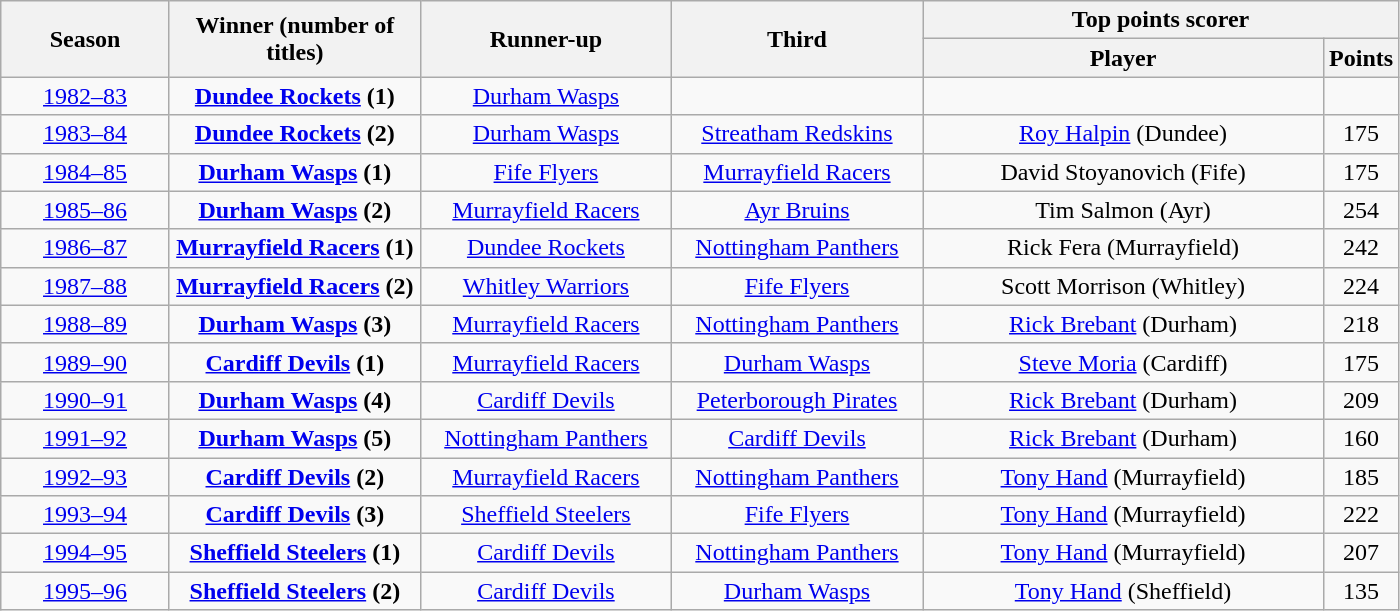<table class="wikitable" style="text-align: center;">
<tr>
<th rowspan=2 width=105>Season</th>
<th rowspan=2 width=160>Winner (number of titles)</th>
<th rowspan=2 width=160>Runner-up</th>
<th rowspan=2 width=160>Third</th>
<th colspan=2>Top points scorer</th>
</tr>
<tr>
<th width=260>Player</th>
<th>Points</th>
</tr>
<tr>
<td><a href='#'>1982–83</a></td>
<td><strong><a href='#'>Dundee Rockets</a> (1)</strong></td>
<td><a href='#'>Durham Wasps</a></td>
<td></td>
<td></td>
<td></td>
</tr>
<tr>
<td><a href='#'>1983–84</a></td>
<td><strong><a href='#'>Dundee Rockets</a> (2)</strong></td>
<td><a href='#'>Durham Wasps</a></td>
<td><a href='#'>Streatham Redskins</a></td>
<td><a href='#'>Roy Halpin</a> (Dundee)</td>
<td>175</td>
</tr>
<tr>
<td><a href='#'>1984–85</a></td>
<td><strong><a href='#'>Durham Wasps</a> (1)</strong></td>
<td><a href='#'>Fife Flyers</a></td>
<td><a href='#'>Murrayfield Racers</a></td>
<td>David Stoyanovich (Fife)</td>
<td>175</td>
</tr>
<tr>
<td><a href='#'>1985–86</a></td>
<td><strong><a href='#'>Durham Wasps</a> (2)</strong></td>
<td><a href='#'>Murrayfield Racers</a></td>
<td><a href='#'>Ayr Bruins</a></td>
<td>Tim Salmon (Ayr)</td>
<td>254</td>
</tr>
<tr>
<td><a href='#'>1986–87</a></td>
<td><strong><a href='#'>Murrayfield Racers</a> (1)</strong></td>
<td><a href='#'>Dundee Rockets</a></td>
<td><a href='#'>Nottingham Panthers</a></td>
<td>Rick Fera (Murrayfield)</td>
<td>242</td>
</tr>
<tr>
<td><a href='#'>1987–88</a></td>
<td><strong><a href='#'>Murrayfield Racers</a> (2)</strong></td>
<td><a href='#'>Whitley Warriors</a></td>
<td><a href='#'>Fife Flyers</a></td>
<td>Scott Morrison (Whitley)</td>
<td>224</td>
</tr>
<tr>
<td><a href='#'>1988–89</a></td>
<td><strong><a href='#'>Durham Wasps</a> (3)</strong></td>
<td><a href='#'>Murrayfield Racers</a></td>
<td><a href='#'>Nottingham Panthers</a></td>
<td><a href='#'>Rick Brebant</a> (Durham)</td>
<td>218</td>
</tr>
<tr>
<td><a href='#'>1989–90</a></td>
<td><strong><a href='#'>Cardiff Devils</a> (1)</strong></td>
<td><a href='#'>Murrayfield Racers</a></td>
<td><a href='#'>Durham Wasps</a></td>
<td><a href='#'>Steve Moria</a> (Cardiff)</td>
<td>175</td>
</tr>
<tr>
<td><a href='#'>1990–91</a></td>
<td><strong><a href='#'>Durham Wasps</a> (4)</strong></td>
<td><a href='#'>Cardiff Devils</a></td>
<td><a href='#'>Peterborough Pirates</a></td>
<td><a href='#'>Rick Brebant</a> (Durham)</td>
<td>209</td>
</tr>
<tr>
<td><a href='#'>1991–92</a></td>
<td><strong><a href='#'>Durham Wasps</a> (5)</strong></td>
<td><a href='#'>Nottingham Panthers</a></td>
<td><a href='#'>Cardiff Devils</a></td>
<td><a href='#'>Rick Brebant</a> (Durham)</td>
<td>160</td>
</tr>
<tr>
<td><a href='#'>1992–93</a></td>
<td><strong><a href='#'>Cardiff Devils</a> (2)</strong></td>
<td><a href='#'>Murrayfield Racers</a></td>
<td><a href='#'>Nottingham Panthers</a></td>
<td><a href='#'>Tony Hand</a> (Murrayfield)</td>
<td>185</td>
</tr>
<tr>
<td><a href='#'>1993–94</a></td>
<td><strong><a href='#'>Cardiff Devils</a> (3)</strong></td>
<td><a href='#'>Sheffield Steelers</a></td>
<td><a href='#'>Fife Flyers</a></td>
<td><a href='#'>Tony Hand</a> (Murrayfield)</td>
<td>222</td>
</tr>
<tr>
<td><a href='#'>1994–95</a></td>
<td><strong><a href='#'>Sheffield Steelers</a> (1)</strong></td>
<td><a href='#'>Cardiff Devils</a></td>
<td><a href='#'>Nottingham Panthers</a></td>
<td><a href='#'>Tony Hand</a> (Murrayfield)</td>
<td>207</td>
</tr>
<tr>
<td><a href='#'>1995–96</a></td>
<td><strong><a href='#'>Sheffield Steelers</a> (2)</strong></td>
<td><a href='#'>Cardiff Devils</a></td>
<td><a href='#'>Durham Wasps</a></td>
<td><a href='#'>Tony Hand</a> (Sheffield)</td>
<td>135</td>
</tr>
</table>
